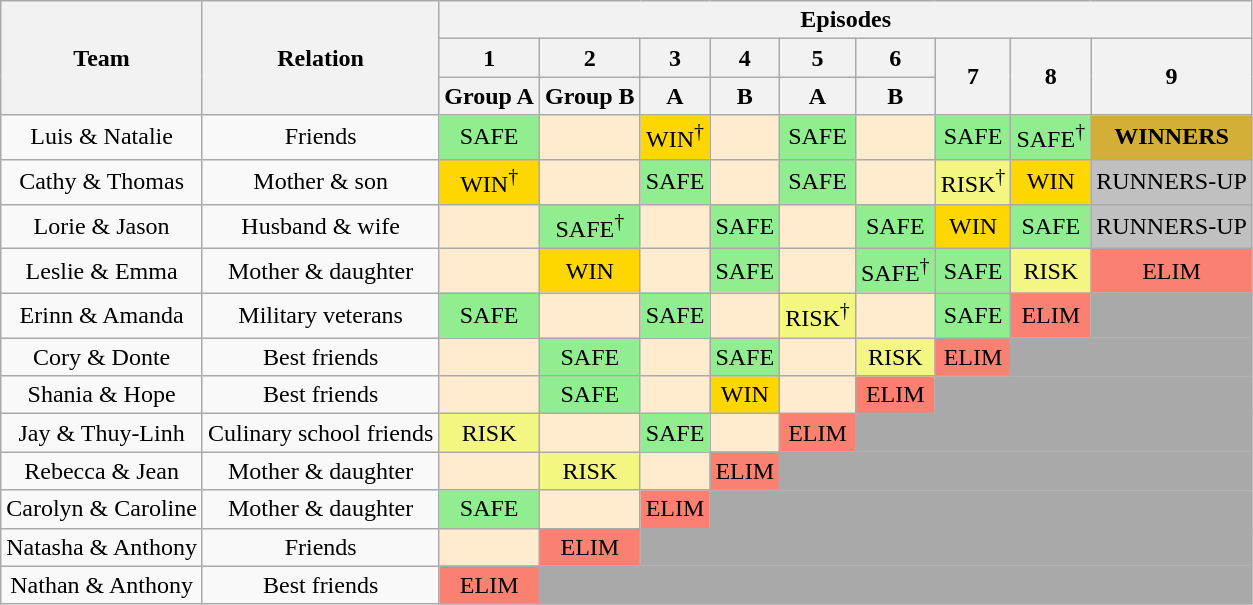<table class="wikitable" style="text-align: center;">
<tr>
<th scope="col" rowspan="3">Team</th>
<th scope="col" rowspan="3">Relation</th>
<th scope="col" colspan="9">Episodes</th>
</tr>
<tr>
<th>1</th>
<th>2</th>
<th>3</th>
<th>4</th>
<th>5</th>
<th>6</th>
<th rowspan="2">7</th>
<th rowspan="2">8</th>
<th rowspan="2">9</th>
</tr>
<tr>
<th>Group A</th>
<th>Group B</th>
<th>A</th>
<th>B</th>
<th>A</th>
<th>B</th>
</tr>
<tr>
<td>Luis & Natalie</td>
<td>Friends</td>
<td style="background:lightgreen;">SAFE</td>
<td bgcolor=#FFEBCD></td>
<td style="background:gold;">WIN<sup>†</sup></td>
<td bgcolor=#FFEBCD></td>
<td style="background:lightgreen;">SAFE</td>
<td bgcolor=#FFEBCD></td>
<td style="background:lightgreen;">SAFE</td>
<td style="background:lightgreen;">SAFE<sup>†</sup></td>
<td bgcolor=#D4AF37><strong>WINNERS</strong></td>
</tr>
<tr>
<td>Cathy & Thomas</td>
<td>Mother & son</td>
<td style="background:gold;">WIN<sup>†</sup></td>
<td bgcolor=#FFEBCD></td>
<td style="background:lightgreen;">SAFE</td>
<td bgcolor=#FFEBCD></td>
<td style="background:lightgreen;">SAFE</td>
<td bgcolor=#FFEBCD></td>
<td bgcolor="#F3F781">RISK<sup>†</sup></td>
<td style="background:gold;">WIN</td>
<td style="background:silver;">RUNNERS-UP</td>
</tr>
<tr>
<td>Lorie & Jason</td>
<td>Husband & wife</td>
<td bgcolor=#FFEBCD></td>
<td style="background:lightgreen;">SAFE<sup>†</sup></td>
<td bgcolor=#FFEBCD></td>
<td style="background:lightgreen;">SAFE</td>
<td bgcolor=#FFEBCD></td>
<td style="background:lightgreen;">SAFE</td>
<td style="background:gold;">WIN</td>
<td style="background:lightgreen;">SAFE</td>
<td style="background:silver;">RUNNERS-UP</td>
</tr>
<tr>
<td>Leslie & Emma</td>
<td>Mother & daughter</td>
<td bgcolor=#FFEBCD></td>
<td style="background:gold;">WIN</td>
<td bgcolor=#FFEBCD></td>
<td style="background:lightgreen;">SAFE</td>
<td bgcolor=#FFEBCD></td>
<td style="background:lightgreen;">SAFE<sup>†</sup></td>
<td style="background:lightgreen;">SAFE</td>
<td bgcolor="#F3F781">RISK</td>
<td style="background:salmon;">ELIM</td>
</tr>
<tr>
<td>Erinn & Amanda</td>
<td>Military veterans</td>
<td style="background:lightgreen;">SAFE</td>
<td bgcolor=#FFEBCD></td>
<td style="background:lightgreen;">SAFE</td>
<td bgcolor=#FFEBCD></td>
<td bgcolor="#F3F781">RISK<sup>†</sup></td>
<td bgcolor=#FFEBCD></td>
<td style="background:lightgreen;">SAFE</td>
<td style="background:salmon;">ELIM</td>
<td style="background:darkgrey;" colspan="1"></td>
</tr>
<tr>
<td>Cory & Donte</td>
<td>Best friends</td>
<td bgcolor=#FFEBCD></td>
<td style="background:lightgreen;">SAFE</td>
<td bgcolor=#FFEBCD></td>
<td style="background:lightgreen;">SAFE</td>
<td bgcolor=#FFEBCD></td>
<td bgcolor="#F3F781">RISK</td>
<td style="background:salmon;">ELIM</td>
<td style="background:darkgrey;" colspan="2"></td>
</tr>
<tr>
<td>Shania & Hope</td>
<td>Best friends</td>
<td bgcolor=#FFEBCD></td>
<td style="background:lightgreen;">SAFE</td>
<td bgcolor=#FFEBCD></td>
<td style="background:gold;">WIN</td>
<td bgcolor=#FFEBCD></td>
<td style="background:salmon;">ELIM</td>
<td style="background:darkgrey;" colspan="3"></td>
</tr>
<tr>
<td>Jay & Thuy-Linh</td>
<td>Culinary school friends</td>
<td bgcolor="#F3F781">RISK</td>
<td bgcolor=#FFEBCD></td>
<td style="background:lightgreen;">SAFE</td>
<td bgcolor=#FFEBCD></td>
<td style="background:salmon;">ELIM</td>
<td style="background:darkgrey;" colspan="4"></td>
</tr>
<tr>
<td>Rebecca & Jean</td>
<td>Mother & daughter</td>
<td bgcolor=#FFEBCD></td>
<td bgcolor="#F3F781">RISK</td>
<td bgcolor=#FFEBCD></td>
<td style="background:salmon;">ELIM</td>
<td style="background:darkgrey;" colspan="5"></td>
</tr>
<tr>
<td>Carolyn & Caroline</td>
<td>Mother & daughter</td>
<td style="background:lightgreen;">SAFE</td>
<td bgcolor=#FFEBCD></td>
<td style="background:salmon;">ELIM</td>
<td style="background:darkgrey;" colspan="6"></td>
</tr>
<tr>
<td>Natasha & Anthony</td>
<td>Friends</td>
<td bgcolor=#FFEBCD></td>
<td style="background:salmon;">ELIM</td>
<td style="background:darkgrey;" colspan="7"></td>
</tr>
<tr>
<td>Nathan & Anthony</td>
<td>Best friends</td>
<td style="background:salmon;">ELIM</td>
<td style="background:darkgrey;" colspan="8"></td>
</tr>
</table>
